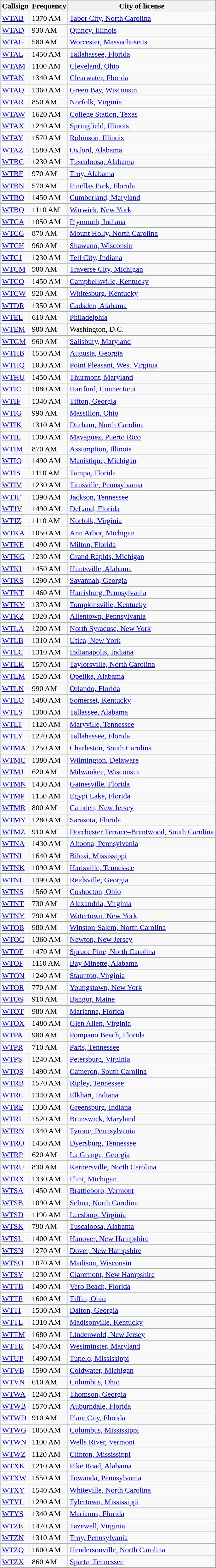<table class="wikitable sortable">
<tr>
<th>Callsign</th>
<th>Frequency</th>
<th>City of license</th>
</tr>
<tr>
<td><a href='#'>WTAB</a></td>
<td>1370 AM</td>
<td><a href='#'>Tabor City, North Carolina</a></td>
</tr>
<tr>
<td><a href='#'>WTAD</a></td>
<td>930 AM</td>
<td><a href='#'>Quincy, Illinois</a></td>
</tr>
<tr>
<td><a href='#'>WTAG</a></td>
<td>580 AM</td>
<td><a href='#'>Worcester, Massachusetts</a></td>
</tr>
<tr>
<td><a href='#'>WTAL</a></td>
<td>1450 AM</td>
<td><a href='#'>Tallahassee, Florida</a></td>
</tr>
<tr>
<td><a href='#'>WTAM</a></td>
<td>1100 AM</td>
<td><a href='#'>Cleveland, Ohio</a></td>
</tr>
<tr>
<td><a href='#'>WTAN</a></td>
<td>1340 AM</td>
<td><a href='#'>Clearwater, Florida</a></td>
</tr>
<tr>
<td><a href='#'>WTAQ</a></td>
<td>1360 AM</td>
<td><a href='#'>Green Bay, Wisconsin</a></td>
</tr>
<tr>
<td><a href='#'>WTAR</a></td>
<td>850 AM</td>
<td><a href='#'>Norfolk, Virginia</a></td>
</tr>
<tr>
<td><a href='#'>WTAW</a></td>
<td>1620 AM</td>
<td><a href='#'>College Station, Texas</a></td>
</tr>
<tr>
<td><a href='#'>WTAX</a></td>
<td>1240 AM</td>
<td><a href='#'>Springfield, Illinois</a></td>
</tr>
<tr>
<td><a href='#'>WTAY</a></td>
<td>1570 AM</td>
<td><a href='#'>Robinson, Illinois</a></td>
</tr>
<tr>
<td><a href='#'>WTAZ</a></td>
<td>1580 AM</td>
<td><a href='#'>Oxford, Alabama</a></td>
</tr>
<tr>
<td><a href='#'>WTBC</a></td>
<td>1230 AM</td>
<td><a href='#'>Tuscaloosa, Alabama</a></td>
</tr>
<tr>
<td><a href='#'>WTBF</a></td>
<td>970 AM</td>
<td><a href='#'>Troy, Alabama</a></td>
</tr>
<tr>
<td><a href='#'>WTBN</a></td>
<td>570 AM</td>
<td><a href='#'>Pinellas Park, Florida</a></td>
</tr>
<tr>
<td><a href='#'>WTBO</a></td>
<td>1450 AM</td>
<td><a href='#'>Cumberland, Maryland</a></td>
</tr>
<tr>
<td><a href='#'>WTBQ</a></td>
<td>1110 AM</td>
<td><a href='#'>Warwick, New York</a></td>
</tr>
<tr>
<td><a href='#'>WTCA</a></td>
<td>1050 AM</td>
<td><a href='#'>Plymouth, Indiana</a></td>
</tr>
<tr>
<td><a href='#'>WTCG</a></td>
<td>870 AM</td>
<td><a href='#'>Mount Holly, North Carolina</a></td>
</tr>
<tr>
<td><a href='#'>WTCH</a></td>
<td>960 AM</td>
<td><a href='#'>Shawano, Wisconsin</a></td>
</tr>
<tr>
<td><a href='#'>WTCJ</a></td>
<td>1230 AM</td>
<td><a href='#'>Tell City, Indiana</a></td>
</tr>
<tr>
<td><a href='#'>WTCM</a></td>
<td>580 AM</td>
<td><a href='#'>Traverse City, Michigan</a></td>
</tr>
<tr>
<td><a href='#'>WTCO</a></td>
<td>1450 AM</td>
<td><a href='#'>Campbellsville, Kentucky</a></td>
</tr>
<tr>
<td><a href='#'>WTCW</a></td>
<td>920 AM</td>
<td><a href='#'>Whitesburg, Kentucky</a></td>
</tr>
<tr>
<td><a href='#'>WTDR</a></td>
<td>1350 AM</td>
<td><a href='#'>Gadsden, Alabama</a></td>
</tr>
<tr>
<td><a href='#'>WTEL</a></td>
<td>610 AM</td>
<td><a href='#'>Philadelphia</a></td>
</tr>
<tr>
<td><a href='#'>WTEM</a></td>
<td>980 AM</td>
<td>Washington, D.C.</td>
</tr>
<tr>
<td><a href='#'>WTGM</a></td>
<td>960 AM</td>
<td><a href='#'>Salisbury, Maryland</a></td>
</tr>
<tr>
<td><a href='#'>WTHB</a></td>
<td>1550 AM</td>
<td><a href='#'>Augusta, Georgia</a></td>
</tr>
<tr>
<td><a href='#'>WTHQ</a></td>
<td>1030 AM</td>
<td><a href='#'>Point Pleasant, West Virginia</a></td>
</tr>
<tr>
<td><a href='#'>WTHU</a></td>
<td>1450 AM</td>
<td><a href='#'>Thurmont, Maryland</a></td>
</tr>
<tr>
<td><a href='#'>WTIC</a></td>
<td>1080 AM</td>
<td><a href='#'>Hartford, Connecticut</a></td>
</tr>
<tr>
<td><a href='#'>WTIF</a></td>
<td>1340 AM</td>
<td><a href='#'>Tifton, Georgia</a></td>
</tr>
<tr>
<td><a href='#'>WTIG</a></td>
<td>990 AM</td>
<td><a href='#'>Massillon, Ohio</a></td>
</tr>
<tr>
<td><a href='#'>WTIK</a></td>
<td>1310 AM</td>
<td><a href='#'>Durham, North Carolina</a></td>
</tr>
<tr>
<td><a href='#'>WTIL</a></td>
<td>1300 AM</td>
<td><a href='#'>Mayagüez, Puerto Rico</a></td>
</tr>
<tr>
<td><a href='#'>WTIM</a></td>
<td>870 AM</td>
<td><a href='#'>Assumption, Illinois</a></td>
</tr>
<tr>
<td><a href='#'>WTIQ</a></td>
<td>1490 AM</td>
<td><a href='#'>Manistique, Michigan</a></td>
</tr>
<tr>
<td><a href='#'>WTIS</a></td>
<td>1110 AM</td>
<td><a href='#'>Tampa, Florida</a></td>
</tr>
<tr>
<td><a href='#'>WTIV</a></td>
<td>1230 AM</td>
<td><a href='#'>Titusville, Pennsylvania</a></td>
</tr>
<tr>
<td><a href='#'>WTJF</a></td>
<td>1390 AM</td>
<td><a href='#'>Jackson, Tennessee</a></td>
</tr>
<tr>
<td><a href='#'>WTJV</a></td>
<td>1490 AM</td>
<td><a href='#'>DeLand, Florida</a></td>
</tr>
<tr>
<td><a href='#'>WTJZ</a></td>
<td>1110 AM</td>
<td><a href='#'>Norfolk, Virginia</a></td>
</tr>
<tr>
<td><a href='#'>WTKA</a></td>
<td>1050 AM</td>
<td><a href='#'>Ann Arbor, Michigan</a></td>
</tr>
<tr>
<td><a href='#'>WTKE</a></td>
<td>1490 AM</td>
<td><a href='#'>Milton, Florida</a></td>
</tr>
<tr>
<td><a href='#'>WTKG</a></td>
<td>1230 AM</td>
<td><a href='#'>Grand Rapids, Michigan</a></td>
</tr>
<tr>
<td><a href='#'>WTKI</a></td>
<td>1450 AM</td>
<td><a href='#'>Huntsville, Alabama</a></td>
</tr>
<tr>
<td><a href='#'>WTKS</a></td>
<td>1290 AM</td>
<td><a href='#'>Savannah, Georgia</a></td>
</tr>
<tr>
<td><a href='#'>WTKT</a></td>
<td>1460 AM</td>
<td><a href='#'>Harrisburg, Pennsylvania</a></td>
</tr>
<tr>
<td><a href='#'>WTKY</a></td>
<td>1370 AM</td>
<td><a href='#'>Tompkinsville, Kentucky</a></td>
</tr>
<tr>
<td><a href='#'>WTKZ</a></td>
<td>1320 AM</td>
<td><a href='#'>Allentown, Pennsylvania</a></td>
</tr>
<tr>
<td><a href='#'>WTLA</a></td>
<td>1200 AM</td>
<td><a href='#'>North Syracuse, New York</a></td>
</tr>
<tr>
<td><a href='#'>WTLB</a></td>
<td>1310 AM</td>
<td><a href='#'>Utica, New York</a></td>
</tr>
<tr>
<td><a href='#'>WTLC</a></td>
<td>1310 AM</td>
<td><a href='#'>Indianapolis, Indiana</a></td>
</tr>
<tr>
<td><a href='#'>WTLK</a></td>
<td>1570 AM</td>
<td><a href='#'>Taylorsville, North Carolina</a></td>
</tr>
<tr>
<td><a href='#'>WTLM</a></td>
<td>1520 AM</td>
<td><a href='#'>Opelika, Alabama</a></td>
</tr>
<tr>
<td><a href='#'>WTLN</a></td>
<td>990 AM</td>
<td><a href='#'>Orlando, Florida</a></td>
</tr>
<tr>
<td><a href='#'>WTLO</a></td>
<td>1480 AM</td>
<td><a href='#'>Somerset, Kentucky</a></td>
</tr>
<tr>
<td><a href='#'>WTLS</a></td>
<td>1300 AM</td>
<td><a href='#'>Tallassee, Alabama</a></td>
</tr>
<tr>
<td><a href='#'>WTLT</a></td>
<td>1120 AM</td>
<td><a href='#'>Maryville, Tennessee</a></td>
</tr>
<tr>
<td><a href='#'>WTLY</a></td>
<td>1270 AM</td>
<td><a href='#'>Tallahassee, Florida</a></td>
</tr>
<tr>
<td><a href='#'>WTMA</a></td>
<td>1250 AM</td>
<td><a href='#'>Charleston, South Carolina</a></td>
</tr>
<tr>
<td><a href='#'>WTMC</a></td>
<td>1380 AM</td>
<td><a href='#'>Wilmington, Delaware</a></td>
</tr>
<tr>
<td><a href='#'>WTMJ</a></td>
<td>620 AM</td>
<td><a href='#'>Milwaukee, Wisconsin</a></td>
</tr>
<tr>
<td><a href='#'>WTMN</a></td>
<td>1430 AM</td>
<td><a href='#'>Gainesville, Florida</a></td>
</tr>
<tr>
<td><a href='#'>WTMP</a></td>
<td>1150 AM</td>
<td><a href='#'>Egypt Lake, Florida</a></td>
</tr>
<tr>
<td><a href='#'>WTMR</a></td>
<td>800 AM</td>
<td><a href='#'>Camden, New Jersey</a></td>
</tr>
<tr>
<td><a href='#'>WTMY</a></td>
<td>1280 AM</td>
<td><a href='#'>Sarasota, Florida</a></td>
</tr>
<tr>
<td><a href='#'>WTMZ</a></td>
<td>910 AM</td>
<td><a href='#'>Dorchester Terrace–Brentwood, South Carolina</a></td>
</tr>
<tr>
<td><a href='#'>WTNA</a></td>
<td>1430 AM</td>
<td><a href='#'>Altoona, Pennsylvania</a></td>
</tr>
<tr>
<td><a href='#'>WTNI</a></td>
<td>1640 AM</td>
<td><a href='#'>Biloxi, Mississippi</a></td>
</tr>
<tr>
<td><a href='#'>WTNK</a></td>
<td>1090 AM</td>
<td><a href='#'>Hartsville, Tennessee</a></td>
</tr>
<tr>
<td><a href='#'>WTNL</a></td>
<td>1390 AM</td>
<td><a href='#'>Reidsville, Georgia</a></td>
</tr>
<tr>
<td><a href='#'>WTNS</a></td>
<td>1560 AM</td>
<td><a href='#'>Coshocton, Ohio</a></td>
</tr>
<tr>
<td><a href='#'>WTNT</a></td>
<td>730 AM</td>
<td><a href='#'>Alexandria, Virginia</a></td>
</tr>
<tr>
<td><a href='#'>WTNY</a></td>
<td>790 AM</td>
<td><a href='#'>Watertown, New York</a></td>
</tr>
<tr>
<td><a href='#'>WTOB</a></td>
<td>980 AM</td>
<td><a href='#'>Winston-Salem, North Carolina</a></td>
</tr>
<tr>
<td><a href='#'>WTOC</a></td>
<td>1360 AM</td>
<td><a href='#'>Newton, New Jersey</a></td>
</tr>
<tr>
<td><a href='#'>WTOE</a></td>
<td>1470 AM</td>
<td><a href='#'>Spruce Pine, North Carolina</a></td>
</tr>
<tr>
<td><a href='#'>WTOF</a></td>
<td>1110 AM</td>
<td><a href='#'>Bay Minette, Alabama</a></td>
</tr>
<tr>
<td><a href='#'>WTON</a></td>
<td>1240 AM</td>
<td><a href='#'>Staunton, Virginia</a></td>
</tr>
<tr>
<td><a href='#'>WTOR</a></td>
<td>770 AM</td>
<td><a href='#'>Youngstown, New York</a></td>
</tr>
<tr>
<td><a href='#'>WTOS</a></td>
<td>910 AM</td>
<td><a href='#'>Bangor, Maine</a></td>
</tr>
<tr>
<td><a href='#'>WTOT</a></td>
<td>980 AM</td>
<td><a href='#'>Marianna, Florida</a></td>
</tr>
<tr>
<td><a href='#'>WTOX</a></td>
<td>1480 AM</td>
<td><a href='#'>Glen Allen, Virginia</a></td>
</tr>
<tr>
<td><a href='#'>WTPA</a></td>
<td>980 AM</td>
<td><a href='#'>Pompano Beach, Florida</a></td>
</tr>
<tr>
<td><a href='#'>WTPR</a></td>
<td>710 AM</td>
<td><a href='#'>Paris, Tennessee</a></td>
</tr>
<tr>
<td><a href='#'>WTPS</a></td>
<td>1240 AM</td>
<td><a href='#'>Petersburg, Virginia</a></td>
</tr>
<tr>
<td><a href='#'>WTQS</a></td>
<td>1490 AM</td>
<td><a href='#'>Cameron, South Carolina</a></td>
</tr>
<tr>
<td><a href='#'>WTRB</a></td>
<td>1570 AM</td>
<td><a href='#'>Ripley, Tennessee</a></td>
</tr>
<tr>
<td><a href='#'>WTRC</a></td>
<td>1340 AM</td>
<td><a href='#'>Elkhart, Indiana</a></td>
</tr>
<tr>
<td><a href='#'>WTRE</a></td>
<td>1330 AM</td>
<td><a href='#'>Greensburg, Indiana</a></td>
</tr>
<tr>
<td><a href='#'>WTRI</a></td>
<td>1520 AM</td>
<td><a href='#'>Brunswick, Maryland</a></td>
</tr>
<tr>
<td><a href='#'>WTRN</a></td>
<td>1340 AM</td>
<td><a href='#'>Tyrone, Pennsylvania</a></td>
</tr>
<tr>
<td><a href='#'>WTRO</a></td>
<td>1450 AM</td>
<td><a href='#'>Dyersburg, Tennessee</a></td>
</tr>
<tr>
<td><a href='#'>WTRP</a></td>
<td>620 AM</td>
<td><a href='#'>La Grange, Georgia</a></td>
</tr>
<tr>
<td><a href='#'>WTRU</a></td>
<td>830 AM</td>
<td><a href='#'>Kernersville, North Carolina</a></td>
</tr>
<tr>
<td><a href='#'>WTRX</a></td>
<td>1330 AM</td>
<td><a href='#'>Flint, Michigan</a></td>
</tr>
<tr>
<td><a href='#'>WTSA</a></td>
<td>1450 AM</td>
<td><a href='#'>Brattleboro, Vermont</a></td>
</tr>
<tr>
<td><a href='#'>WTSB</a></td>
<td>1090 AM</td>
<td><a href='#'>Selma, North Carolina</a></td>
</tr>
<tr>
<td><a href='#'>WTSD</a></td>
<td>1190 AM</td>
<td><a href='#'>Leesburg, Virginia</a></td>
</tr>
<tr>
<td><a href='#'>WTSK</a></td>
<td>790 AM</td>
<td><a href='#'>Tuscaloosa, Alabama</a></td>
</tr>
<tr>
<td><a href='#'>WTSL</a></td>
<td>1400 AM</td>
<td><a href='#'>Hanover, New Hampshire</a></td>
</tr>
<tr>
<td><a href='#'>WTSN</a></td>
<td>1270 AM</td>
<td><a href='#'>Dover, New Hampshire</a></td>
</tr>
<tr>
<td><a href='#'>WTSO</a></td>
<td>1070 AM</td>
<td><a href='#'>Madison, Wisconsin</a></td>
</tr>
<tr>
<td><a href='#'>WTSV</a></td>
<td>1230 AM</td>
<td><a href='#'>Claremont, New Hampshire</a></td>
</tr>
<tr>
<td><a href='#'>WTTB</a></td>
<td>1490 AM</td>
<td><a href='#'>Vero Beach, Florida</a></td>
</tr>
<tr>
<td><a href='#'>WTTF</a></td>
<td>1600 AM</td>
<td><a href='#'>Tiffin, Ohio</a></td>
</tr>
<tr>
<td><a href='#'>WTTI</a></td>
<td>1530 AM</td>
<td><a href='#'>Dalton, Georgia</a></td>
</tr>
<tr>
<td><a href='#'>WTTL</a></td>
<td>1310 AM</td>
<td><a href='#'>Madisonville, Kentucky</a></td>
</tr>
<tr>
<td><a href='#'>WTTM</a></td>
<td>1680 AM</td>
<td><a href='#'>Lindenwold, New Jersey</a></td>
</tr>
<tr>
<td><a href='#'>WTTR</a></td>
<td>1470 AM</td>
<td><a href='#'>Westminster, Maryland</a></td>
</tr>
<tr>
<td><a href='#'>WTUP</a></td>
<td>1490 AM</td>
<td><a href='#'>Tupelo, Mississippi</a></td>
</tr>
<tr>
<td><a href='#'>WTVB</a></td>
<td>1590 AM</td>
<td><a href='#'>Coldwater, Michigan</a></td>
</tr>
<tr>
<td><a href='#'>WTVN</a></td>
<td>610 AM</td>
<td><a href='#'>Columbus, Ohio</a></td>
</tr>
<tr>
<td><a href='#'>WTWA</a></td>
<td>1240 AM</td>
<td><a href='#'>Thomson, Georgia</a></td>
</tr>
<tr>
<td><a href='#'>WTWB</a></td>
<td>1570 AM</td>
<td><a href='#'>Auburndale, Florida</a></td>
</tr>
<tr>
<td><a href='#'>WTWD</a></td>
<td>910 AM</td>
<td><a href='#'>Plant City, Florida</a></td>
</tr>
<tr>
<td><a href='#'>WTWG</a></td>
<td>1050 AM</td>
<td><a href='#'>Columbus, Mississippi</a></td>
</tr>
<tr>
<td><a href='#'>WTWN</a></td>
<td>1100 AM</td>
<td><a href='#'>Wells River, Vermont</a></td>
</tr>
<tr>
<td><a href='#'>WTWZ</a></td>
<td>1120 AM</td>
<td><a href='#'>Clinton, Mississippi</a></td>
</tr>
<tr>
<td><a href='#'>WTXK</a></td>
<td>1210 AM</td>
<td><a href='#'>Pike Road, Alabama</a></td>
</tr>
<tr>
<td><a href='#'>WTXW</a></td>
<td>1550 AM</td>
<td><a href='#'>Towanda, Pennsylvania</a></td>
</tr>
<tr>
<td><a href='#'>WTXY</a></td>
<td>1540 AM</td>
<td><a href='#'>Whiteville, North Carolina</a></td>
</tr>
<tr>
<td><a href='#'>WTYL</a></td>
<td>1290 AM</td>
<td><a href='#'>Tylertown, Mississippi</a></td>
</tr>
<tr>
<td><a href='#'>WTYS</a></td>
<td>1340 AM</td>
<td><a href='#'>Marianna, Florida</a></td>
</tr>
<tr>
<td><a href='#'>WTZE</a></td>
<td>1470 AM</td>
<td><a href='#'>Tazewell, Virginia</a></td>
</tr>
<tr>
<td><a href='#'>WTZN</a></td>
<td>1310 AM</td>
<td><a href='#'>Troy, Pennsylvania</a></td>
</tr>
<tr>
<td><a href='#'>WTZQ</a></td>
<td>1600 AM</td>
<td><a href='#'>Hendersonville, North Carolina</a></td>
</tr>
<tr>
<td><a href='#'>WTZX</a></td>
<td>860 AM</td>
<td><a href='#'>Sparta, Tennessee</a></td>
</tr>
</table>
